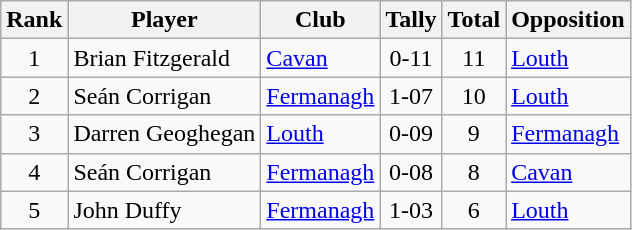<table class="wikitable">
<tr>
<th>Rank</th>
<th>Player</th>
<th>Club</th>
<th>Tally</th>
<th>Total</th>
<th>Opposition</th>
</tr>
<tr>
<td rowspan="1" style="text-align:center;">1</td>
<td>Brian Fitzgerald</td>
<td><a href='#'>Cavan</a></td>
<td align=center>0-11</td>
<td align=center>11</td>
<td><a href='#'>Louth</a></td>
</tr>
<tr>
<td rowspan="1" style="text-align:center;">2</td>
<td>Seán Corrigan</td>
<td><a href='#'>Fermanagh</a></td>
<td align=center>1-07</td>
<td align=center>10</td>
<td><a href='#'>Louth</a></td>
</tr>
<tr>
<td rowspan="1" style="text-align:center;">3</td>
<td>Darren Geoghegan</td>
<td><a href='#'>Louth</a></td>
<td align=center>0-09</td>
<td align=center>9</td>
<td><a href='#'>Fermanagh</a></td>
</tr>
<tr>
<td rowspan="1" style="text-align:center;">4</td>
<td>Seán Corrigan</td>
<td><a href='#'>Fermanagh</a></td>
<td align=center>0-08</td>
<td align=center>8</td>
<td><a href='#'>Cavan</a></td>
</tr>
<tr>
<td rowspan="1" style="text-align:center;">5</td>
<td>John Duffy</td>
<td><a href='#'>Fermanagh</a></td>
<td align=center>1-03</td>
<td align=center>6</td>
<td><a href='#'>Louth</a></td>
</tr>
</table>
